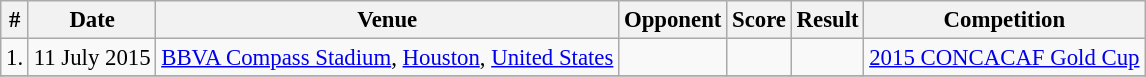<table class="wikitable" style="font-size:95%;">
<tr>
<th>#</th>
<th>Date</th>
<th>Venue</th>
<th>Opponent</th>
<th>Score</th>
<th>Result</th>
<th>Competition</th>
</tr>
<tr>
<td>1.</td>
<td>11 July 2015</td>
<td><a href='#'>BBVA Compass Stadium</a>, <a href='#'>Houston</a>, <a href='#'>United States</a></td>
<td></td>
<td></td>
<td></td>
<td><a href='#'>2015 CONCACAF Gold Cup</a></td>
</tr>
<tr>
</tr>
</table>
